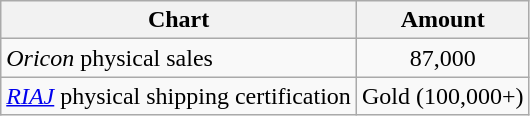<table class="wikitable">
<tr>
<th>Chart</th>
<th>Amount</th>
</tr>
<tr>
<td><em>Oricon</em> physical sales</td>
<td align="center">87,000</td>
</tr>
<tr>
<td><em><a href='#'>RIAJ</a></em> physical shipping certification</td>
<td align="center">Gold (100,000+)</td>
</tr>
</table>
